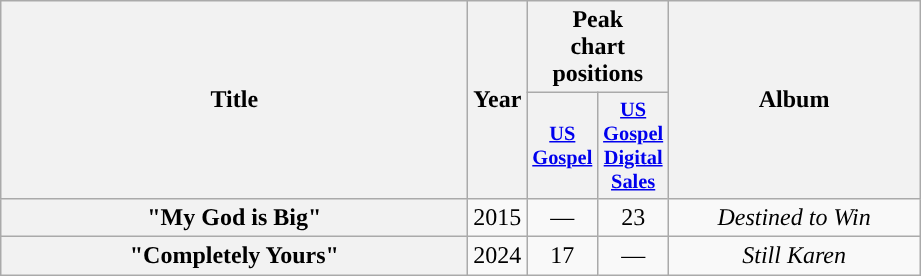<table class="wikitable plainrowheaders" style="text-align:center;" border="1">
<tr>
<th scope="col" rowspan="2" style="width:19em;">Title</th>
<th scope="col" rowspan="2" style="width:2em;">Year</th>
<th scope="col" colspan="2">Peak<br>chart<br>positions</th>
<th scope="col" rowspan="2" style="width:10em;">Album</th>
</tr>
<tr>
<th scope="col" style="width:3em;font-size:85%;"><a href='#'>US<br>Gospel</a><br></th>
<th scope="col" style="width:3em;font-size:85%;"><a href='#'>US<br>Gospel<br>Digital<br>Sales</a><br></th>
</tr>
<tr>
<th scope="row">"My God is Big"</th>
<td rowspan="1">2015</td>
<td>—</td>
<td>23</td>
<td><em>Destined to Win</em></td>
</tr>
<tr>
<th scope="row">"Completely Yours"</th>
<td>2024</td>
<td>17</td>
<td>—</td>
<td><em>Still Karen</em></td>
</tr>
</table>
